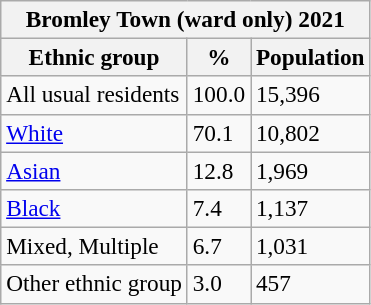<table class="wikitable float right" style="font-size:97%;">
<tr>
<th colspan="5">Bromley Town (ward only) 2021</th>
</tr>
<tr>
<th>Ethnic group</th>
<th>%</th>
<th>Population</th>
</tr>
<tr>
<td>All usual residents</td>
<td>100.0</td>
<td>15,396</td>
</tr>
<tr>
<td><a href='#'>White</a></td>
<td>70.1</td>
<td>10,802</td>
</tr>
<tr>
<td><a href='#'>Asian</a></td>
<td>12.8</td>
<td>1,969</td>
</tr>
<tr>
<td><a href='#'>Black</a></td>
<td>7.4</td>
<td>1,137</td>
</tr>
<tr>
<td>Mixed, Multiple</td>
<td>6.7</td>
<td>1,031</td>
</tr>
<tr>
<td>Other ethnic group</td>
<td>3.0</td>
<td>457</td>
</tr>
</table>
